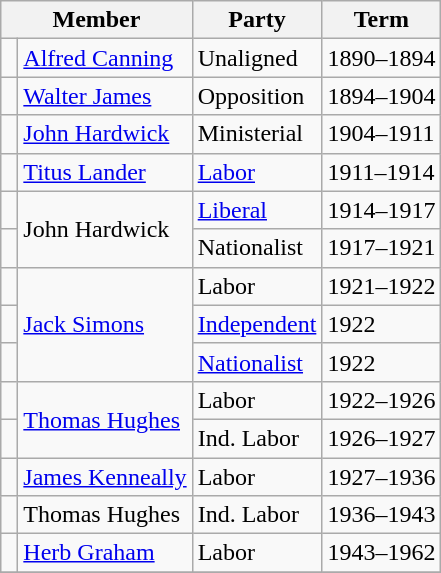<table class="wikitable">
<tr>
<th colspan="2">Member</th>
<th>Party</th>
<th>Term</th>
</tr>
<tr>
<td> </td>
<td><a href='#'>Alfred Canning</a></td>
<td>Unaligned</td>
<td>1890–1894</td>
</tr>
<tr>
<td> </td>
<td><a href='#'>Walter James</a></td>
<td>Opposition</td>
<td>1894–1904</td>
</tr>
<tr>
<td> </td>
<td><a href='#'>John Hardwick</a></td>
<td>Ministerial</td>
<td>1904–1911</td>
</tr>
<tr>
<td> </td>
<td><a href='#'>Titus Lander</a></td>
<td><a href='#'>Labor</a></td>
<td>1911–1914</td>
</tr>
<tr>
<td> </td>
<td rowspan="2">John Hardwick</td>
<td><a href='#'>Liberal</a></td>
<td>1914–1917</td>
</tr>
<tr>
<td> </td>
<td>Nationalist</td>
<td>1917–1921</td>
</tr>
<tr>
<td> </td>
<td rowspan="3"><a href='#'>Jack Simons</a></td>
<td>Labor</td>
<td>1921–1922</td>
</tr>
<tr>
<td> </td>
<td><a href='#'>Independent</a></td>
<td>1922</td>
</tr>
<tr>
<td> </td>
<td><a href='#'>Nationalist</a></td>
<td>1922</td>
</tr>
<tr>
<td> </td>
<td rowspan="2"><a href='#'>Thomas Hughes</a></td>
<td>Labor</td>
<td>1922–1926</td>
</tr>
<tr>
<td> </td>
<td>Ind. Labor</td>
<td>1926–1927</td>
</tr>
<tr>
<td> </td>
<td><a href='#'>James Kenneally</a></td>
<td>Labor</td>
<td>1927–1936</td>
</tr>
<tr>
<td> </td>
<td>Thomas Hughes</td>
<td>Ind. Labor</td>
<td>1936–1943</td>
</tr>
<tr>
<td> </td>
<td><a href='#'>Herb Graham</a></td>
<td>Labor</td>
<td>1943–1962</td>
</tr>
<tr>
</tr>
</table>
